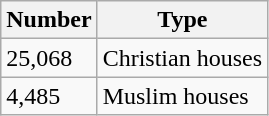<table class="wikitable">
<tr>
<th>Number</th>
<th>Type</th>
</tr>
<tr>
<td>25,068</td>
<td>Christian houses</td>
</tr>
<tr>
<td>4,485</td>
<td>Muslim houses</td>
</tr>
</table>
